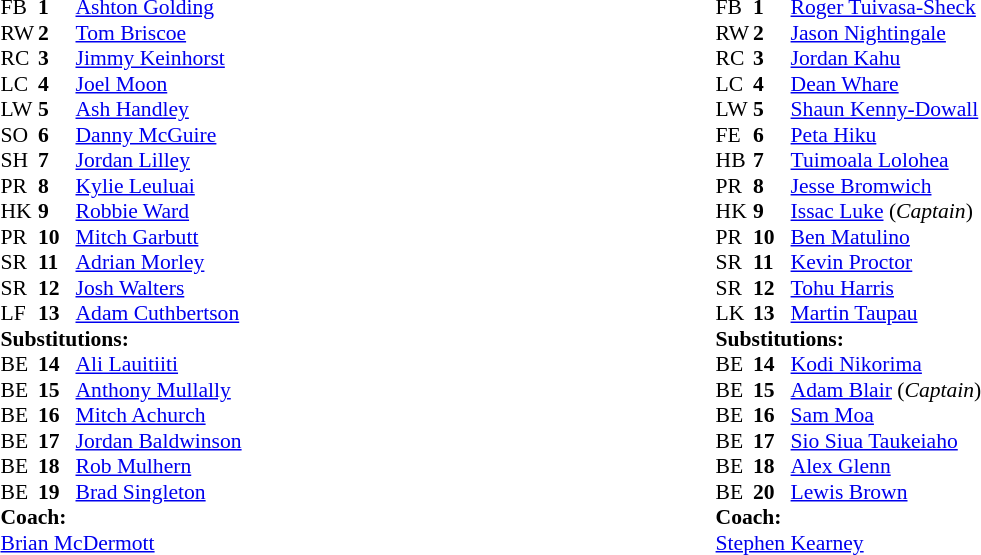<table width="60%">
<tr>
<td valign="top" width="50%"><br><table style="font-size: 90%" cellspacing="0" cellpadding="0">
<tr>
<th width="25"></th>
<th width="25"></th>
</tr>
<tr>
<td>FB</td>
<td><strong>1</strong></td>
<td><a href='#'>Ashton Golding</a></td>
</tr>
<tr>
<td>RW</td>
<td><strong>2</strong></td>
<td><a href='#'>Tom Briscoe</a></td>
</tr>
<tr>
<td>RC</td>
<td><strong>3</strong></td>
<td><a href='#'>Jimmy Keinhorst</a></td>
</tr>
<tr>
<td>LC</td>
<td><strong>4</strong></td>
<td><a href='#'>Joel Moon</a></td>
</tr>
<tr>
<td>LW</td>
<td><strong>5</strong></td>
<td><a href='#'>Ash Handley</a></td>
</tr>
<tr>
<td>SO</td>
<td><strong>6</strong></td>
<td><a href='#'>Danny McGuire</a></td>
</tr>
<tr>
<td>SH</td>
<td><strong>7</strong></td>
<td><a href='#'>Jordan Lilley</a></td>
</tr>
<tr>
<td>PR</td>
<td><strong>8</strong></td>
<td><a href='#'>Kylie Leuluai</a></td>
</tr>
<tr>
<td>HK</td>
<td><strong>9</strong></td>
<td><a href='#'>Robbie Ward</a></td>
</tr>
<tr>
<td>PR</td>
<td><strong>10</strong></td>
<td><a href='#'>Mitch Garbutt</a></td>
</tr>
<tr>
<td>SR</td>
<td><strong>11</strong></td>
<td><a href='#'>Adrian Morley</a></td>
</tr>
<tr>
<td>SR</td>
<td><strong>12</strong></td>
<td><a href='#'>Josh Walters</a></td>
</tr>
<tr>
<td>LF</td>
<td><strong>13</strong></td>
<td><a href='#'>Adam Cuthbertson</a></td>
</tr>
<tr>
<td colspan=3><strong>Substitutions:</strong></td>
</tr>
<tr>
<td>BE</td>
<td><strong>14</strong></td>
<td><a href='#'>Ali Lauitiiti</a></td>
</tr>
<tr>
<td>BE</td>
<td><strong>15</strong></td>
<td><a href='#'>Anthony Mullally</a></td>
</tr>
<tr>
<td>BE</td>
<td><strong>16</strong></td>
<td><a href='#'>Mitch Achurch</a></td>
</tr>
<tr>
<td>BE</td>
<td><strong>17</strong></td>
<td><a href='#'>Jordan Baldwinson</a></td>
</tr>
<tr>
<td>BE</td>
<td><strong>18</strong></td>
<td><a href='#'>Rob Mulhern</a></td>
</tr>
<tr>
<td>BE</td>
<td><strong>19</strong></td>
<td><a href='#'>Brad Singleton</a></td>
</tr>
<tr>
<td colspan=3><strong>Coach:</strong></td>
</tr>
<tr>
<td colspan="4"><a href='#'>Brian McDermott</a></td>
</tr>
</table>
</td>
<td valign="top" width="50%"><br><table style="font-size: 90%" cellspacing="0" cellpadding="0" align="center">
<tr>
<th width="25"></th>
<th width="25"></th>
</tr>
<tr>
<td>FB</td>
<td><strong>1</strong></td>
<td><a href='#'>Roger Tuivasa-Sheck</a></td>
</tr>
<tr>
<td>RW</td>
<td><strong>2</strong></td>
<td><a href='#'>Jason Nightingale</a></td>
</tr>
<tr>
<td>RC</td>
<td><strong>3</strong></td>
<td><a href='#'>Jordan Kahu</a></td>
</tr>
<tr>
<td>LC</td>
<td><strong>4</strong></td>
<td><a href='#'>Dean Whare</a></td>
</tr>
<tr>
<td>LW</td>
<td><strong>5</strong></td>
<td><a href='#'>Shaun Kenny-Dowall</a></td>
</tr>
<tr>
<td>FE</td>
<td><strong>6</strong></td>
<td><a href='#'>Peta Hiku</a></td>
</tr>
<tr>
<td>HB</td>
<td><strong>7</strong></td>
<td><a href='#'>Tuimoala Lolohea</a></td>
</tr>
<tr>
<td>PR</td>
<td><strong>8</strong></td>
<td><a href='#'>Jesse Bromwich</a></td>
</tr>
<tr |>
<td>HK</td>
<td><strong>9</strong></td>
<td><a href='#'>Issac Luke</a> (<em>Captain</em>)</td>
</tr>
<tr>
<td>PR</td>
<td><strong>10</strong></td>
<td><a href='#'>Ben Matulino</a></td>
</tr>
<tr>
<td>SR</td>
<td><strong>11</strong></td>
<td><a href='#'>Kevin Proctor</a></td>
</tr>
<tr>
<td>SR</td>
<td><strong>12</strong></td>
<td><a href='#'>Tohu Harris</a></td>
</tr>
<tr>
<td>LK</td>
<td><strong>13</strong></td>
<td><a href='#'>Martin Taupau</a></td>
</tr>
<tr>
<td colspan=3><strong>Substitutions:</strong></td>
</tr>
<tr>
<td>BE</td>
<td><strong>14</strong></td>
<td><a href='#'>Kodi Nikorima</a></td>
</tr>
<tr>
<td>BE</td>
<td><strong>15</strong></td>
<td><a href='#'>Adam Blair</a> (<em>Captain</em>)</td>
</tr>
<tr>
<td>BE</td>
<td><strong>16</strong></td>
<td><a href='#'>Sam Moa</a></td>
</tr>
<tr |>
<td>BE</td>
<td><strong>17</strong></td>
<td><a href='#'>Sio Siua Taukeiaho</a></td>
</tr>
<tr>
<td>BE</td>
<td><strong>18</strong></td>
<td><a href='#'>Alex Glenn</a></td>
</tr>
<tr>
<td>BE</td>
<td><strong>20</strong></td>
<td><a href='#'>Lewis Brown</a></td>
</tr>
<tr>
<td colspan=3><strong>Coach:</strong></td>
</tr>
<tr>
<td colspan="4"><a href='#'>Stephen Kearney</a></td>
</tr>
</table>
</td>
</tr>
</table>
